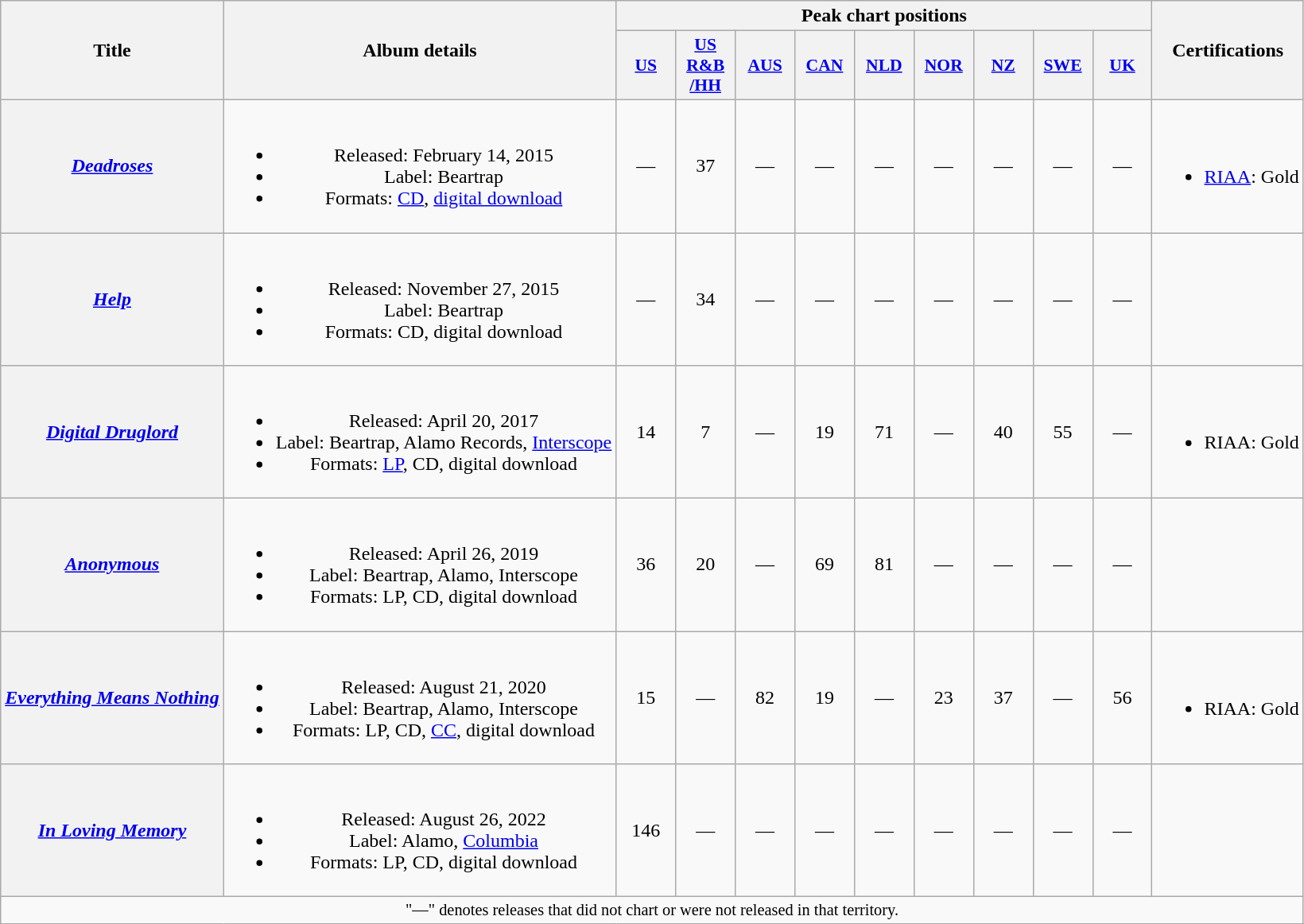<table class="wikitable plainrowheaders" style="text-align:center;">
<tr>
<th scope="col" rowspan="2">Title</th>
<th scope="col" rowspan="2">Album details</th>
<th scope="col" colspan="9">Peak chart positions</th>
<th scope="col" rowspan="2">Certifications</th>
</tr>
<tr>
<th scope="col" style="width:3em;font-size:90%;"><a href='#'>US</a><br></th>
<th scope="col" style="width:3em;font-size:90%;"><a href='#'>US<br>R&B<br>/HH</a><br></th>
<th scope="col" style="width:3em;font-size:90%;"><a href='#'>AUS</a><br></th>
<th scope="col" style="width:3em;font-size:90%;"><a href='#'>CAN</a><br></th>
<th scope="col" style="width:3em;font-size:90%;"><a href='#'>NLD</a><br></th>
<th scope="col" style="width:3em;font-size:90%;"><a href='#'>NOR</a><br></th>
<th scope="col" style="width:3em;font-size:90%;"><a href='#'>NZ</a><br></th>
<th scope="col" style="width:3em;font-size:90%;"><a href='#'>SWE</a><br></th>
<th scope="col" style="width:3em;font-size:90%;"><a href='#'>UK</a><br></th>
</tr>
<tr>
<th scope="row"><em><a href='#'>Deadroses</a></em></th>
<td><br><ul><li>Released: February 14, 2015</li><li>Label: Beartrap</li><li>Formats: <a href='#'>CD</a>, <a href='#'>digital download</a></li></ul></td>
<td>—</td>
<td>37</td>
<td>—</td>
<td>—</td>
<td>—</td>
<td>—</td>
<td>—</td>
<td>—</td>
<td>—</td>
<td><br><ul><li><a href='#'>RIAA</a>: Gold</li></ul></td>
</tr>
<tr>
<th scope="row"><em><a href='#'>Help</a></em></th>
<td><br><ul><li>Released: November 27, 2015</li><li>Label: Beartrap</li><li>Formats: CD, digital download</li></ul></td>
<td>—</td>
<td>34</td>
<td>—</td>
<td>—</td>
<td>—</td>
<td>—</td>
<td>—</td>
<td>—</td>
<td>—</td>
<td></td>
</tr>
<tr>
<th scope="row"><em><a href='#'>Digital Druglord</a></em></th>
<td><br><ul><li>Released: April 20, 2017</li><li>Label: Beartrap, Alamo Records, <a href='#'>Interscope</a></li><li>Formats: <a href='#'>LP</a>, CD, digital download</li></ul></td>
<td>14</td>
<td>7</td>
<td>—</td>
<td>19</td>
<td>71</td>
<td>—</td>
<td>40</td>
<td>55</td>
<td>—</td>
<td><br><ul><li>RIAA: Gold</li></ul></td>
</tr>
<tr>
<th scope="row"><em><a href='#'>Anonymous</a></em></th>
<td><br><ul><li>Released: April 26, 2019</li><li>Label: Beartrap, Alamo, Interscope</li><li>Formats: LP, CD, digital download</li></ul></td>
<td>36</td>
<td>20</td>
<td>—</td>
<td>69</td>
<td>81</td>
<td>—</td>
<td>—</td>
<td>—</td>
<td>—</td>
<td></td>
</tr>
<tr>
<th scope="row"><em><a href='#'>Everything Means Nothing</a></em></th>
<td><br><ul><li>Released: August 21, 2020</li><li>Label: Beartrap, Alamo, Interscope</li><li>Formats: LP, CD, <a href='#'>CC</a>, digital download</li></ul></td>
<td>15</td>
<td>—</td>
<td>82</td>
<td>19</td>
<td>—</td>
<td>23</td>
<td>37</td>
<td>—</td>
<td>56</td>
<td><br><ul><li>RIAA: Gold</li></ul></td>
</tr>
<tr>
<th scope="row"><em><a href='#'>In Loving Memory</a></em></th>
<td><br><ul><li>Released: August 26, 2022</li><li>Label: Alamo, <a href='#'>Columbia</a></li><li>Formats: LP, CD, digital download</li></ul></td>
<td>146</td>
<td>—</td>
<td>—</td>
<td>—</td>
<td>—</td>
<td>—</td>
<td>—</td>
<td>—</td>
<td>—</td>
<td></td>
</tr>
<tr>
<td colspan="17" style="font-size:85%">"—" denotes releases that did not chart or were not released in that territory.</td>
</tr>
</table>
